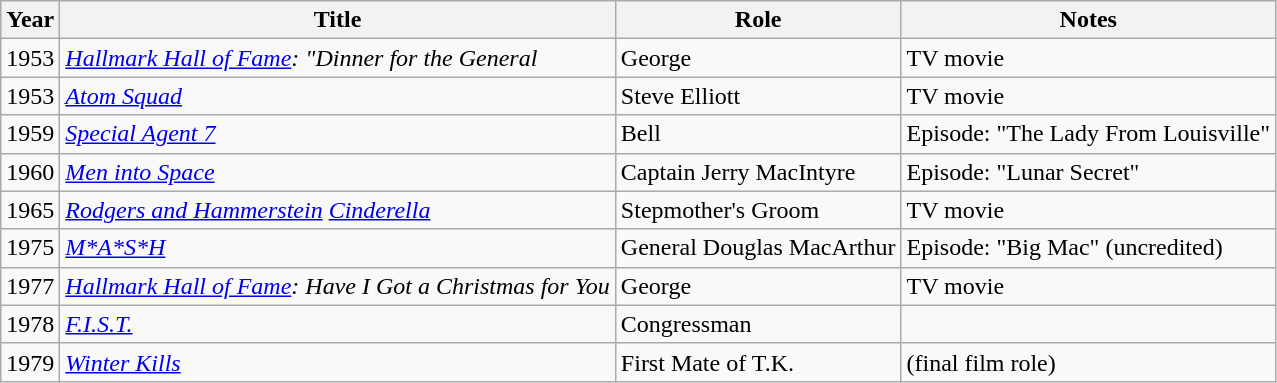<table class="wikitable">
<tr>
<th>Year</th>
<th>Title</th>
<th>Role</th>
<th>Notes</th>
</tr>
<tr>
<td>1953</td>
<td><em><a href='#'>Hallmark Hall of Fame</a>: "Dinner for the General</em></td>
<td>George</td>
<td>TV movie</td>
</tr>
<tr>
<td>1953</td>
<td><em><a href='#'>Atom Squad</a></em></td>
<td>Steve Elliott</td>
<td>TV movie</td>
</tr>
<tr>
<td>1959</td>
<td><em><a href='#'>Special Agent 7</a></em></td>
<td>Bell</td>
<td>Episode: "The Lady From Louisville"</td>
</tr>
<tr>
<td>1960</td>
<td><em><a href='#'>Men into Space</a></em></td>
<td>Captain Jerry MacIntyre</td>
<td>Episode: "Lunar Secret"</td>
</tr>
<tr>
<td>1965</td>
<td><em><a href='#'>Rodgers and Hammerstein</a></em> <em><a href='#'>Cinderella</a></em></td>
<td>Stepmother's Groom</td>
<td>TV movie</td>
</tr>
<tr>
<td>1975</td>
<td><em><a href='#'>M*A*S*H</a></em></td>
<td>General Douglas MacArthur</td>
<td>Episode: "Big Mac" (uncredited)</td>
</tr>
<tr>
<td>1977</td>
<td><em><a href='#'>Hallmark Hall of Fame</a>: Have I Got a Christmas for You</em></td>
<td>George</td>
<td>TV movie</td>
</tr>
<tr>
<td>1978</td>
<td><em><a href='#'>F.I.S.T.</a></em></td>
<td>Congressman</td>
<td></td>
</tr>
<tr>
<td>1979</td>
<td><em><a href='#'>Winter Kills</a></em></td>
<td>First Mate of T.K.</td>
<td>(final film role)</td>
</tr>
</table>
